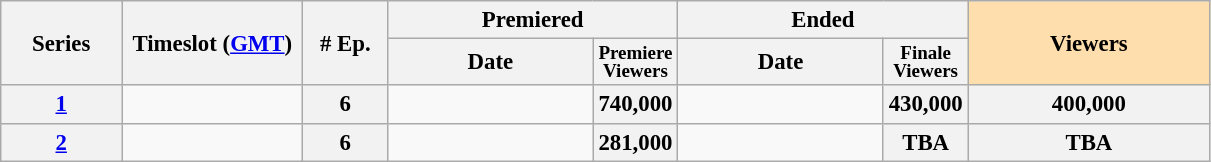<table class="wikitable" style="font-size: 95%;">
<tr>
<th style="width:10%;" rowspan="2">Series</th>
<th style="width:15%;" rowspan="2">Timeslot (<a href='#'>GMT</a>)</th>
<th style="width:7%;" rowspan="2"># Ep.</th>
<th colspan=2>Premiered</th>
<th colspan=2>Ended</th>
<th style="width:20%; background:#ffdead;" rowspan="2">Viewers<br></th>
</tr>
<tr>
<th>Date</th>
<th span style="width:7%; font-size:smaller; line-height:100%;">Premiere<br>Viewers<br></th>
<th>Date</th>
<th span style="width:7%; font-size:smaller; line-height:100%;">Finale<br>Viewers<br></th>
</tr>
<tr>
<th><a href='#'>1</a></th>
<td></td>
<th>6</th>
<td style="font-size:11px;line-height:110%"></td>
<th>740,000</th>
<td style="font-size:11px;line-height:110%"></td>
<th>430,000</th>
<th>400,000</th>
</tr>
<tr>
<th><a href='#'>2</a></th>
<td></td>
<th>6</th>
<td style="font-size:11px;line-height:110%"></td>
<th>281,000</th>
<td style="font-size:11px;line-height:110%"></td>
<th>TBA</th>
<th>TBA</th>
</tr>
</table>
